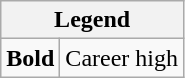<table class="wikitable mw-collapsible mw-collapsed">
<tr>
<th colspan="2">Legend</th>
</tr>
<tr>
<td><strong>Bold</strong></td>
<td>Career high</td>
</tr>
</table>
